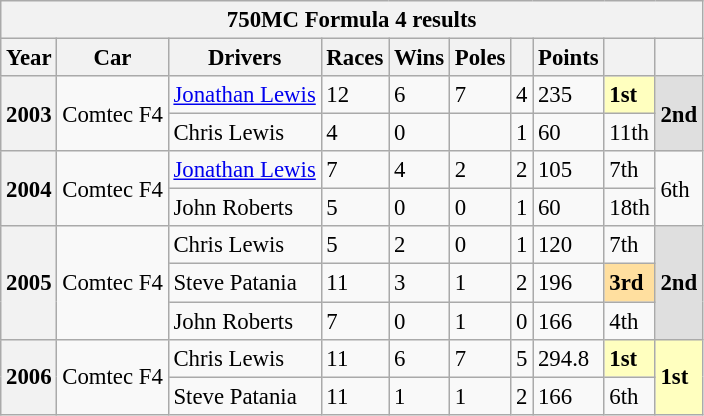<table class="wikitable" style="font-size:95%">
<tr>
<th colspan=10>750MC Formula 4 results</th>
</tr>
<tr>
<th>Year</th>
<th>Car</th>
<th>Drivers</th>
<th>Races</th>
<th>Wins</th>
<th>Poles</th>
<th></th>
<th>Points</th>
<th></th>
<th></th>
</tr>
<tr>
<th rowspan =2>2003</th>
<td rowspan =2>Comtec F4</td>
<td> <a href='#'>Jonathan Lewis</a></td>
<td>12</td>
<td>6</td>
<td>7</td>
<td>4</td>
<td>235</td>
<td style="background:#FFFFBF;"><strong>1st</strong></td>
<td rowspan=2 style="background:#DFDFDF;"><strong>2nd</strong></td>
</tr>
<tr>
<td> Chris Lewis</td>
<td>4</td>
<td>0</td>
<td></td>
<td>1</td>
<td>60</td>
<td>11th</td>
</tr>
<tr>
<th rowspan =2>2004</th>
<td rowspan =2>Comtec F4</td>
<td> <a href='#'>Jonathan Lewis</a></td>
<td>7</td>
<td>4</td>
<td>2</td>
<td>2</td>
<td>105</td>
<td>7th</td>
<td rowspan =2>6th</td>
</tr>
<tr>
<td> John Roberts</td>
<td>5</td>
<td>0</td>
<td>0</td>
<td>1</td>
<td>60</td>
<td>18th</td>
</tr>
<tr>
<th rowspan =3>2005</th>
<td rowspan =3>Comtec F4</td>
<td> Chris Lewis</td>
<td>5</td>
<td>2</td>
<td>0</td>
<td>1</td>
<td>120</td>
<td>7th</td>
<td rowspan=3 style="background:#DFDFDF;"><strong>2nd</strong></td>
</tr>
<tr>
<td> Steve Patania</td>
<td>11</td>
<td>3</td>
<td>1</td>
<td>2</td>
<td>196</td>
<td style="background:#FFDF9F;"><strong>3rd</strong></td>
</tr>
<tr>
<td> John Roberts</td>
<td>7</td>
<td>0</td>
<td>1</td>
<td>0</td>
<td>166</td>
<td>4th</td>
</tr>
<tr>
<th rowspan =2>2006</th>
<td rowspan =2>Comtec F4</td>
<td> Chris Lewis</td>
<td>11</td>
<td>6</td>
<td>7</td>
<td>5</td>
<td>294.8</td>
<td style="background:#FFFFBF;"><strong>1st</strong></td>
<td rowspan=2 style="background:#FFFFBF;"><strong>1st</strong></td>
</tr>
<tr>
<td> Steve Patania</td>
<td>11</td>
<td>1</td>
<td>1</td>
<td>2</td>
<td>166</td>
<td>6th</td>
</tr>
</table>
